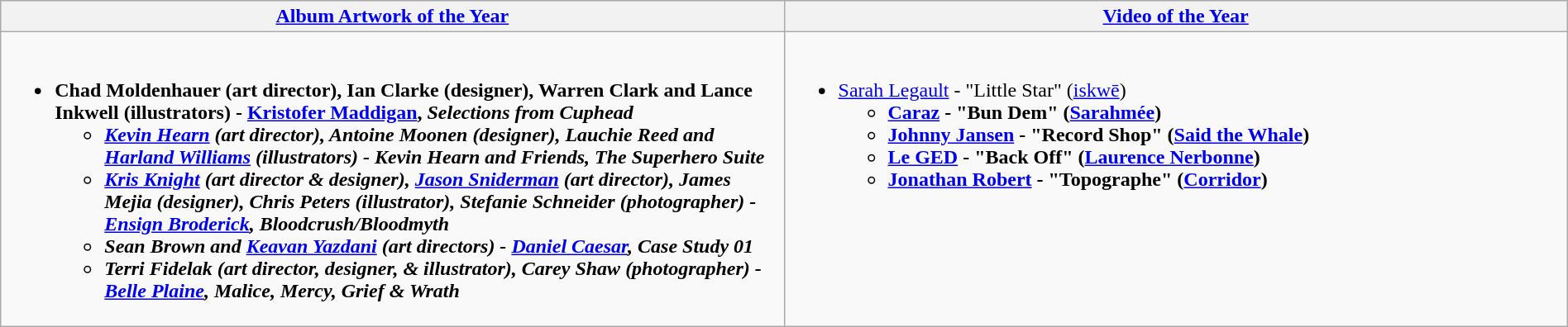<table class=wikitable style="width:100%">
<tr>
<th style="width:50%"><a href='#'>Album Artwork of the Year</a></th>
<th style="width:50%"><a href='#'>Video of the Year</a></th>
</tr>
<tr>
<td valign="top"><br><ul><li> <strong>Chad Moldenhauer (art director), Ian Clarke (designer), Warren Clark and Lance Inkwell (illustrators) - <a href='#'>Kristofer Maddigan</a>, <em>Selections from Cuphead<strong><em><ul><li><a href='#'>Kevin Hearn</a> (art director), Antoine Moonen (designer), Lauchie Reed and <a href='#'>Harland Williams</a> (illustrators) - Kevin Hearn and Friends, </em>The Superhero Suite<em></li><li><a href='#'>Kris Knight</a> (art director & designer), <a href='#'>Jason Sniderman</a> (art director), James Mejia (designer), Chris Peters (illustrator), Stefanie Schneider (photographer) - <a href='#'>Ensign Broderick</a>, </em>Bloodcrush/Bloodmyth<em></li><li>Sean Brown and <a href='#'>Keavan Yazdani</a> (art directors) - <a href='#'>Daniel Caesar</a>, </em>Case Study 01<em></li><li>Terri Fidelak (art director, designer, & illustrator), Carey Shaw (photographer) - <a href='#'>Belle Plaine</a>, </em>Malice, Mercy, Grief & Wrath<em></li></ul></li></ul></td>
<td valign="top"><br><ul><li> </strong><a href='#'>Sarah Legault</a> - "Little Star" (<a href='#'>iskwē</a>)<strong><ul><li><a href='#'>Caraz</a> - "Bun Dem" (<a href='#'>Sarahmée</a>)</li><li><a href='#'>Johnny Jansen</a> - "Record Shop" (<a href='#'>Said the Whale</a>)</li><li><a href='#'>Le GED</a> - "Back Off" (<a href='#'>Laurence Nerbonne</a>)</li><li><a href='#'>Jonathan Robert</a> - "Topographe" (<a href='#'>Corridor</a>)</li></ul></li></ul></td>
</tr>
</table>
